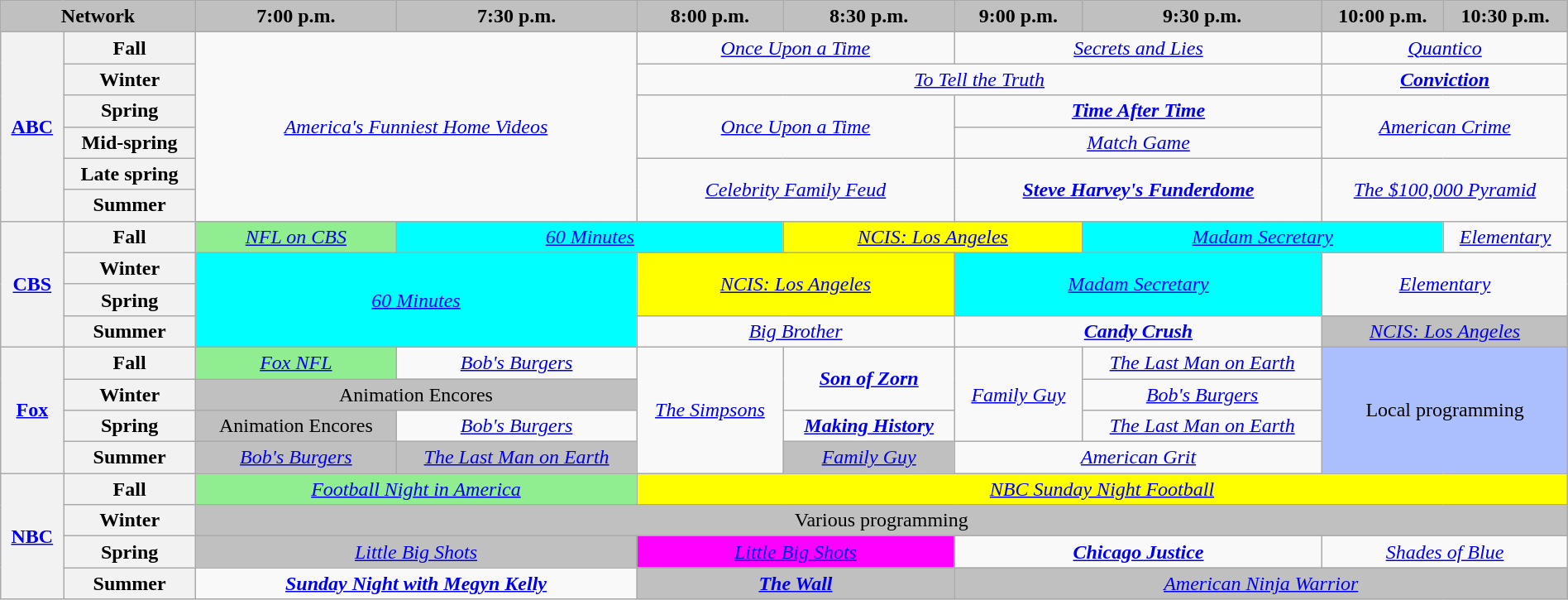<table class="wikitable" style="width:100%;margin-right:0;text-align:center">
<tr>
<th colspan="2" style="background-color:#C0C0C0;text-align:center">Network</th>
<th style="background-color:#C0C0C0;text-align:center">7:00 p.m.</th>
<th style="background-color:#C0C0C0;text-align:center">7:30 p.m.</th>
<th style="background-color:#C0C0C0;text-align:center">8:00 p.m.</th>
<th style="background-color:#C0C0C0;text-align:center">8:30 p.m.</th>
<th style="background-color:#C0C0C0;text-align:center">9:00 p.m.</th>
<th style="background-color:#C0C0C0;text-align:center">9:30 p.m.</th>
<th style="background-color:#C0C0C0;text-align:center">10:00 p.m.</th>
<th style="background-color:#C0C0C0;text-align:center">10:30 p.m.</th>
</tr>
<tr>
<th rowspan="6"><a href='#'>ABC</a></th>
<th>Fall</th>
<td rowspan="6" colspan="2"><em><a href='#'>America's Funniest Home Videos</a></em></td>
<td colspan="2"><em><a href='#'>Once Upon a Time</a></em></td>
<td colspan="2"><em><a href='#'>Secrets and Lies</a></em></td>
<td colspan="2"><em><a href='#'>Quantico</a></em></td>
</tr>
<tr>
<th>Winter</th>
<td colspan="4"><em><a href='#'>To Tell the Truth</a></em></td>
<td colspan="2"><strong><em><a href='#'>Conviction</a></em></strong></td>
</tr>
<tr>
<th>Spring</th>
<td rowspan="2" colspan="2"><em><a href='#'>Once Upon a Time</a></em></td>
<td colspan="2"><strong><em><a href='#'>Time After Time</a></em></strong></td>
<td rowspan="2" colspan="2"><em><a href='#'>American Crime</a></em></td>
</tr>
<tr>
<th>Mid-spring</th>
<td colspan="2"><em><a href='#'>Match Game</a></em></td>
</tr>
<tr>
<th>Late spring</th>
<td rowspan="2" colspan="2"><em><a href='#'>Celebrity Family Feud</a></em></td>
<td rowspan="2" colspan="2"><strong><em><a href='#'>Steve Harvey's Funderdome</a></em></strong></td>
<td rowspan="2" colspan="2"><em><a href='#'>The $100,000 Pyramid</a></em></td>
</tr>
<tr>
<th>Summer</th>
</tr>
<tr>
<th rowspan="4"><a href='#'>CBS</a></th>
<th>Fall</th>
<td style="background:lightgreen"><em><a href='#'>NFL on CBS</a></em></td>
<td colspan="2" style="background:#00FFFF"><em><a href='#'>60 Minutes</a></em> </td>
<td colspan="2" style="background:#FFFF00"><em><a href='#'>NCIS: Los Angeles</a></em> </td>
<td colspan="2" style="background:#00FFFF"><em><a href='#'>Madam Secretary</a></em> </td>
<td><em><a href='#'>Elementary</a></em> </td>
</tr>
<tr>
<th>Winter</th>
<td colspan="2" rowspan="3" style="background:#00FFFF"><em><a href='#'>60 Minutes</a></em> </td>
<td colspan="2" rowspan="2" style="background:#FFFF00"><em><a href='#'>NCIS: Los Angeles</a></em> </td>
<td colspan="2" rowspan="2" style="background:#00FFFF"><em><a href='#'>Madam Secretary</a></em> </td>
<td colspan="2" rowspan="2"><em><a href='#'>Elementary</a></em></td>
</tr>
<tr>
<th>Spring</th>
</tr>
<tr>
<th>Summer</th>
<td colspan="2"><em><a href='#'>Big Brother</a></em></td>
<td colspan="2"><strong><em><a href='#'>Candy Crush</a></em></strong></td>
<td style="background:#C0C0C0;" colspan="2"><em><a href='#'>NCIS: Los Angeles</a></em> </td>
</tr>
<tr>
<th rowspan="4"><a href='#'>Fox</a></th>
<th>Fall</th>
<td style="background:lightgreen"><em><a href='#'>Fox NFL</a></em></td>
<td><em><a href='#'>Bob's Burgers</a></em></td>
<td rowspan="4"><em><a href='#'>The Simpsons</a></em></td>
<td rowspan="2"><strong><em><a href='#'>Son of Zorn</a></em></strong></td>
<td rowspan="3"><em><a href='#'>Family Guy</a></em></td>
<td><em><a href='#'>The Last Man on Earth</a></em></td>
<td style="background:#abbfff;" colspan="2" rowspan="4">Local programming</td>
</tr>
<tr>
<th>Winter</th>
<td colspan="2" style="background:#C0C0C0;">Animation Encores</td>
<td><em><a href='#'>Bob's Burgers</a></em></td>
</tr>
<tr>
<th>Spring</th>
<td style="background:#C0C0C0;">Animation Encores</td>
<td><em><a href='#'>Bob's Burgers</a></em></td>
<td><strong><em><a href='#'>Making History</a></em></strong></td>
<td><em><a href='#'>The Last Man on Earth</a></em></td>
</tr>
<tr>
<th>Summer</th>
<td style="background:#C0C0C0;"><em><a href='#'>Bob's Burgers</a></em> </td>
<td style="background:#C0C0C0;"><em><a href='#'>The Last Man on Earth</a></em> </td>
<td style="background:#C0C0C0;"><em><a href='#'>Family Guy</a></em> </td>
<td colspan="2"><em><a href='#'>American Grit</a></em></td>
</tr>
<tr>
<th rowspan="4"><a href='#'>NBC</a></th>
<th>Fall</th>
<td colspan="2" style="background:lightgreen"><em><a href='#'>Football Night in America</a></em></td>
<td colspan="6" style="background:#FFFF00"><em><a href='#'>NBC Sunday Night Football</a></em>   </td>
</tr>
<tr>
<th>Winter</th>
<td style="background:#C0C0C0;" colspan="9">Various programming</td>
</tr>
<tr>
<th>Spring</th>
<td style="background:#C0C0C0;" colspan="2"><em><a href='#'>Little Big Shots</a></em> </td>
<td colspan="2" style="background:#FF00FF"><em><a href='#'>Little Big Shots</a></em> </td>
<td colspan="2"><strong><em><a href='#'>Chicago Justice</a></em></strong></td>
<td colspan="2"><em><a href='#'>Shades of Blue</a></em></td>
</tr>
<tr>
<th>Summer</th>
<td colspan="2"><strong><em><a href='#'>Sunday Night with Megyn Kelly</a></em></strong></td>
<td style="background:#C0C0C0;" colspan="2"><strong><em><a href='#'>The Wall</a></em></strong> </td>
<td style="background:#C0C0C0;" colspan="4"><em><a href='#'>American Ninja Warrior</a></em> </td>
</tr>
</table>
